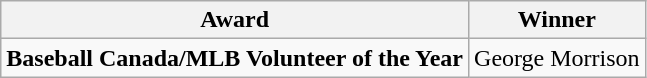<table class="wikitable">
<tr>
<th>Award</th>
<th>Winner</th>
</tr>
<tr>
<td><strong>Baseball Canada/MLB Volunteer of the Year</strong></td>
<td>George Morrison</td>
</tr>
</table>
